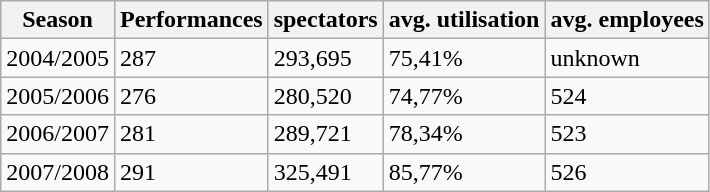<table class="wikitable">
<tr>
<th>Season</th>
<th>Performances</th>
<th>spectators</th>
<th>avg. utilisation</th>
<th>avg. employees</th>
</tr>
<tr>
<td>2004/2005</td>
<td>287</td>
<td>293,695</td>
<td>75,41%</td>
<td>unknown</td>
</tr>
<tr>
<td>2005/2006</td>
<td>276</td>
<td>280,520</td>
<td>74,77%</td>
<td>524</td>
</tr>
<tr>
<td>2006/2007</td>
<td>281</td>
<td>289,721</td>
<td>78,34%</td>
<td>523</td>
</tr>
<tr>
<td>2007/2008</td>
<td>291</td>
<td>325,491</td>
<td>85,77%</td>
<td>526</td>
</tr>
</table>
